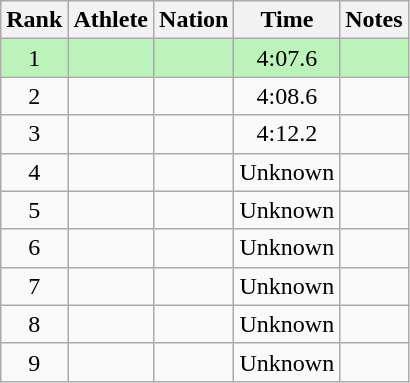<table class="wikitable sortable" style="text-align:center">
<tr>
<th>Rank</th>
<th>Athlete</th>
<th>Nation</th>
<th>Time</th>
<th>Notes</th>
</tr>
<tr bgcolor=bbf3bb>
<td>1</td>
<td align=left></td>
<td align=left></td>
<td>4:07.6</td>
<td></td>
</tr>
<tr>
<td>2</td>
<td align=left></td>
<td align=left></td>
<td>4:08.6</td>
<td></td>
</tr>
<tr>
<td>3</td>
<td align=left></td>
<td align=left></td>
<td>4:12.2</td>
<td></td>
</tr>
<tr>
<td>4</td>
<td align=left></td>
<td align=left></td>
<td>Unknown</td>
<td></td>
</tr>
<tr>
<td>5</td>
<td align=left></td>
<td align=left></td>
<td>Unknown</td>
<td></td>
</tr>
<tr>
<td>6</td>
<td align=left></td>
<td align=left></td>
<td>Unknown</td>
<td></td>
</tr>
<tr>
<td>7</td>
<td align=left></td>
<td align=left></td>
<td>Unknown</td>
<td></td>
</tr>
<tr>
<td>8</td>
<td align=left></td>
<td align=left></td>
<td>Unknown</td>
<td></td>
</tr>
<tr>
<td>9</td>
<td align=left></td>
<td align=left></td>
<td>Unknown</td>
<td></td>
</tr>
</table>
